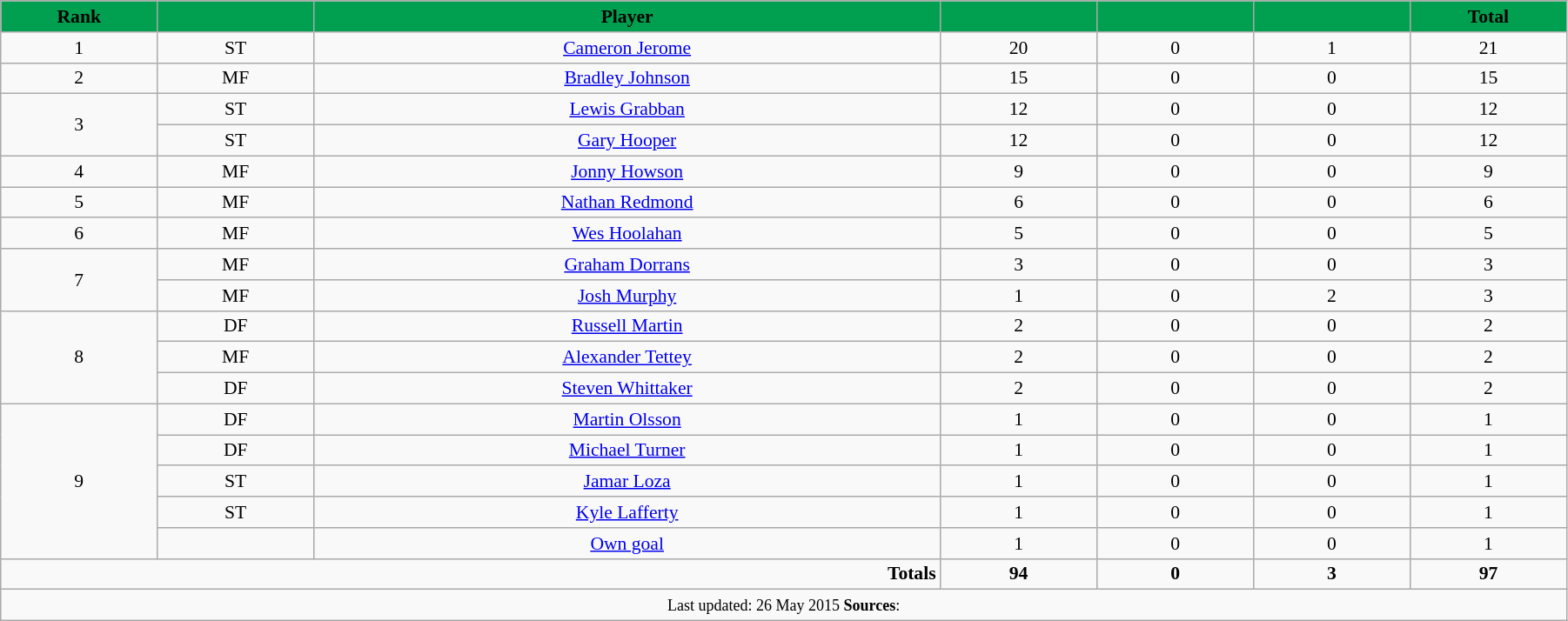<table class="wikitable"  style="text-align:center; font-size:90%; width:95%;">
<tr>
<th style="background:#00a050; color:black;  width:10%;">Rank</th>
<th style="background:#00a050; color:black;  width:10%;"></th>
<th style="background:#00a050; color:black; ">Player</th>
<th style="background:#00a050; color:black;  width:10%;"></th>
<th style="background:#00a050; color:black;  width:10%;"></th>
<th style="background:#00a050; color:black;  width:10%;"></th>
<th style="background:#00a050; color:black;  width:10%;">Total</th>
</tr>
<tr>
<td>1</td>
<td>ST</td>
<td><a href='#'>Cameron Jerome</a></td>
<td>20</td>
<td>0</td>
<td>1</td>
<td>21</td>
</tr>
<tr>
<td>2</td>
<td>MF</td>
<td><a href='#'>Bradley Johnson</a></td>
<td>15</td>
<td>0</td>
<td>0</td>
<td>15</td>
</tr>
<tr>
<td rowspan=2>3</td>
<td>ST</td>
<td><a href='#'>Lewis Grabban</a></td>
<td>12</td>
<td>0</td>
<td>0</td>
<td>12</td>
</tr>
<tr>
<td>ST</td>
<td><a href='#'>Gary Hooper</a></td>
<td>12</td>
<td>0</td>
<td>0</td>
<td>12</td>
</tr>
<tr>
<td>4</td>
<td>MF</td>
<td><a href='#'>Jonny Howson</a></td>
<td>9</td>
<td>0</td>
<td>0</td>
<td>9</td>
</tr>
<tr>
<td>5</td>
<td>MF</td>
<td><a href='#'>Nathan Redmond</a></td>
<td>6</td>
<td>0</td>
<td>0</td>
<td>6</td>
</tr>
<tr>
<td>6</td>
<td>MF</td>
<td><a href='#'>Wes Hoolahan</a></td>
<td>5</td>
<td>0</td>
<td>0</td>
<td>5</td>
</tr>
<tr>
<td rowspan=2>7</td>
<td>MF</td>
<td><a href='#'>Graham Dorrans</a></td>
<td>3</td>
<td>0</td>
<td>0</td>
<td>3</td>
</tr>
<tr>
<td>MF</td>
<td><a href='#'>Josh Murphy</a></td>
<td>1</td>
<td>0</td>
<td>2</td>
<td>3</td>
</tr>
<tr>
<td rowspan=3>8</td>
<td>DF</td>
<td><a href='#'>Russell Martin</a></td>
<td>2</td>
<td>0</td>
<td>0</td>
<td>2</td>
</tr>
<tr>
<td>MF</td>
<td><a href='#'>Alexander Tettey</a></td>
<td>2</td>
<td>0</td>
<td>0</td>
<td>2</td>
</tr>
<tr>
<td>DF</td>
<td><a href='#'>Steven Whittaker</a></td>
<td>2</td>
<td>0</td>
<td>0</td>
<td>2</td>
</tr>
<tr>
<td rowspan=5>9</td>
<td>DF</td>
<td><a href='#'>Martin Olsson</a></td>
<td>1</td>
<td>0</td>
<td>0</td>
<td>1</td>
</tr>
<tr>
<td>DF</td>
<td><a href='#'>Michael Turner</a></td>
<td>1</td>
<td>0</td>
<td>0</td>
<td>1</td>
</tr>
<tr>
<td>ST</td>
<td><a href='#'>Jamar Loza</a></td>
<td>1</td>
<td>0</td>
<td>0</td>
<td>1</td>
</tr>
<tr>
<td>ST</td>
<td><a href='#'>Kyle Lafferty</a></td>
<td>1</td>
<td>0</td>
<td>0</td>
<td>1</td>
</tr>
<tr>
<td></td>
<td><a href='#'>Own goal</a></td>
<td>1</td>
<td>0</td>
<td>0</td>
<td>1</td>
</tr>
<tr>
<td colspan="3" style="text-align:right;"><strong>Totals</strong></td>
<td><strong>94</strong></td>
<td><strong>0</strong></td>
<td><strong>3</strong></td>
<td><strong>97</strong></td>
</tr>
<tr>
<td colspan="7"><small>Last updated: 26 May 2015 <strong>Sources</strong>:</small></td>
</tr>
</table>
